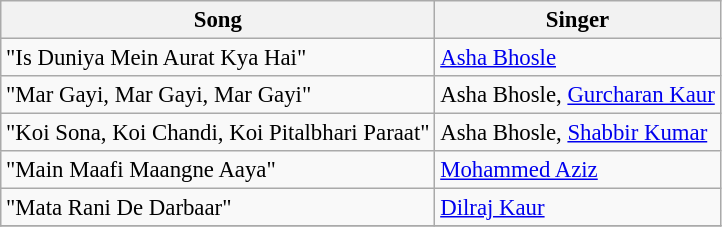<table class="wikitable" style="font-size:95%;">
<tr>
<th>Song</th>
<th>Singer</th>
</tr>
<tr>
<td>"Is Duniya Mein Aurat Kya Hai"</td>
<td><a href='#'>Asha Bhosle</a></td>
</tr>
<tr>
<td>"Mar Gayi, Mar Gayi, Mar Gayi"</td>
<td>Asha Bhosle, <a href='#'>Gurcharan Kaur</a></td>
</tr>
<tr>
<td>"Koi Sona, Koi Chandi, Koi Pitalbhari Paraat"</td>
<td>Asha Bhosle, <a href='#'>Shabbir Kumar</a></td>
</tr>
<tr>
<td>"Main Maafi Maangne Aaya"</td>
<td><a href='#'>Mohammed Aziz</a></td>
</tr>
<tr>
<td>"Mata Rani De Darbaar"</td>
<td><a href='#'>Dilraj Kaur</a></td>
</tr>
<tr>
</tr>
</table>
